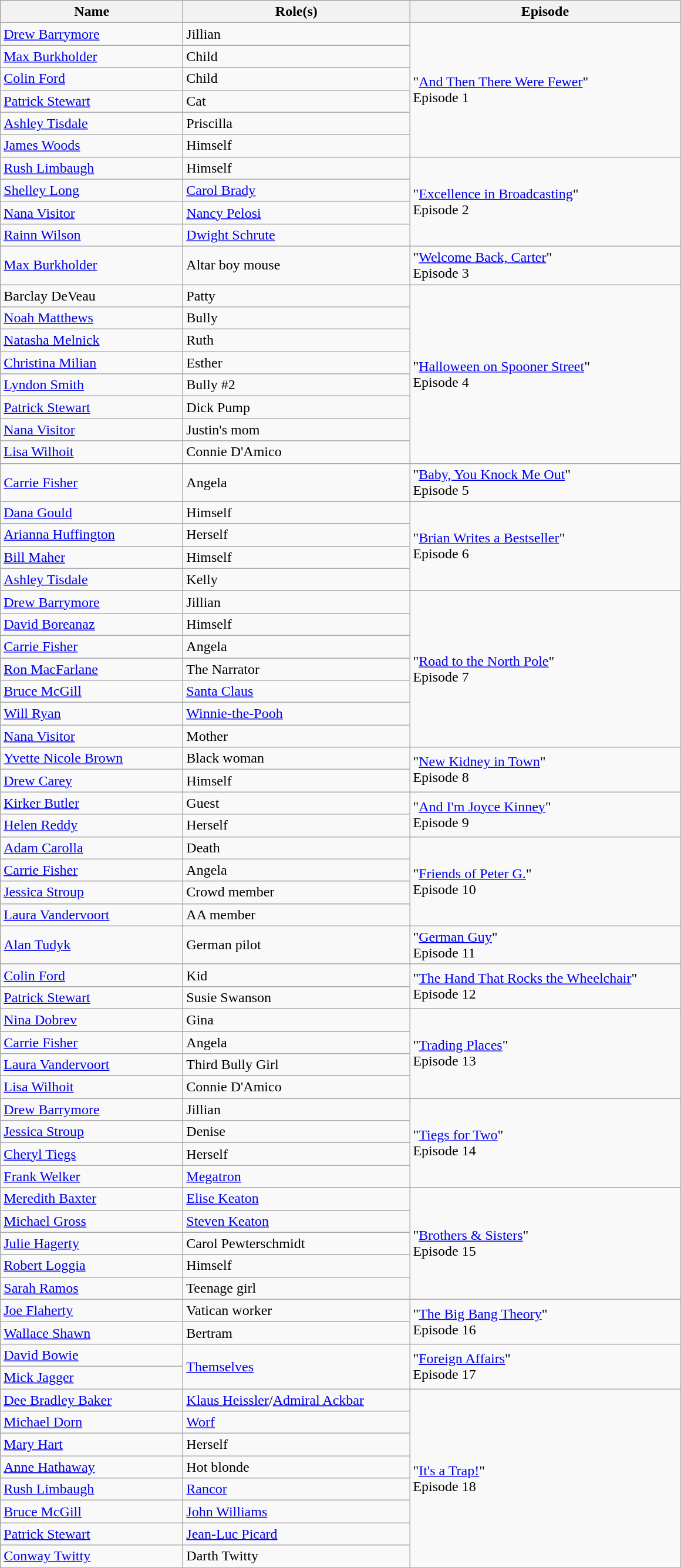<table class="wikitable">
<tr>
<th scope="col" style="width: 200px;">Name</th>
<th scope="col" style="width: 250px;">Role(s)</th>
<th scope="col" style="width: 300px;">Episode</th>
</tr>
<tr>
<td><a href='#'>Drew Barrymore</a></td>
<td>Jillian</td>
<td rowspan="6">"<a href='#'>And Then There Were Fewer</a>"<br>Episode 1</td>
</tr>
<tr>
<td><a href='#'>Max Burkholder</a></td>
<td>Child</td>
</tr>
<tr>
<td><a href='#'>Colin Ford</a></td>
<td>Child</td>
</tr>
<tr>
<td><a href='#'>Patrick Stewart</a></td>
<td>Cat</td>
</tr>
<tr>
<td><a href='#'>Ashley Tisdale</a></td>
<td>Priscilla</td>
</tr>
<tr>
<td><a href='#'>James Woods</a></td>
<td>Himself</td>
</tr>
<tr>
<td><a href='#'>Rush Limbaugh</a></td>
<td>Himself</td>
<td rowspan="4">"<a href='#'>Excellence in Broadcasting</a>"<br>Episode 2</td>
</tr>
<tr>
<td><a href='#'>Shelley Long</a></td>
<td><a href='#'>Carol Brady</a></td>
</tr>
<tr>
<td><a href='#'>Nana Visitor</a></td>
<td><a href='#'>Nancy Pelosi</a></td>
</tr>
<tr>
<td><a href='#'>Rainn Wilson</a></td>
<td><a href='#'>Dwight Schrute</a></td>
</tr>
<tr>
<td><a href='#'>Max Burkholder</a></td>
<td>Altar boy mouse</td>
<td>"<a href='#'>Welcome Back, Carter</a>"<br>Episode 3</td>
</tr>
<tr>
<td>Barclay DeVeau</td>
<td>Patty</td>
<td rowspan="8">"<a href='#'>Halloween on Spooner Street</a>"<br>Episode 4</td>
</tr>
<tr>
<td><a href='#'>Noah Matthews</a></td>
<td>Bully</td>
</tr>
<tr>
<td><a href='#'>Natasha Melnick</a></td>
<td>Ruth</td>
</tr>
<tr>
<td><a href='#'>Christina Milian</a></td>
<td>Esther</td>
</tr>
<tr>
<td><a href='#'>Lyndon Smith</a></td>
<td>Bully #2</td>
</tr>
<tr>
<td><a href='#'>Patrick Stewart</a></td>
<td>Dick Pump</td>
</tr>
<tr>
<td><a href='#'>Nana Visitor</a></td>
<td>Justin's mom</td>
</tr>
<tr>
<td><a href='#'>Lisa Wilhoit</a></td>
<td>Connie D'Amico</td>
</tr>
<tr>
<td><a href='#'>Carrie Fisher</a></td>
<td>Angela</td>
<td>"<a href='#'>Baby, You Knock Me Out</a>"<br>Episode 5</td>
</tr>
<tr>
<td><a href='#'>Dana Gould</a></td>
<td>Himself</td>
<td rowspan="4">"<a href='#'>Brian Writes a Bestseller</a>"<br>Episode 6</td>
</tr>
<tr>
<td><a href='#'>Arianna Huffington</a></td>
<td>Herself</td>
</tr>
<tr>
<td><a href='#'>Bill Maher</a></td>
<td>Himself</td>
</tr>
<tr>
<td><a href='#'>Ashley Tisdale</a></td>
<td>Kelly</td>
</tr>
<tr>
<td><a href='#'>Drew Barrymore</a></td>
<td>Jillian</td>
<td rowspan="7">"<a href='#'>Road to the North Pole</a>"<br>Episode 7</td>
</tr>
<tr>
<td><a href='#'>David Boreanaz</a></td>
<td>Himself</td>
</tr>
<tr>
<td><a href='#'>Carrie Fisher</a></td>
<td>Angela</td>
</tr>
<tr>
<td><a href='#'>Ron MacFarlane</a></td>
<td>The Narrator</td>
</tr>
<tr>
<td><a href='#'>Bruce McGill</a></td>
<td><a href='#'>Santa Claus</a></td>
</tr>
<tr>
<td><a href='#'>Will Ryan</a></td>
<td><a href='#'>Winnie-the-Pooh</a></td>
</tr>
<tr>
<td><a href='#'>Nana Visitor</a></td>
<td>Mother</td>
</tr>
<tr>
<td><a href='#'>Yvette Nicole Brown</a></td>
<td>Black woman</td>
<td rowspan="2">"<a href='#'>New Kidney in Town</a>"<br>Episode 8</td>
</tr>
<tr>
<td><a href='#'>Drew Carey</a></td>
<td>Himself</td>
</tr>
<tr>
<td><a href='#'>Kirker Butler</a></td>
<td>Guest</td>
<td rowspan="2">"<a href='#'>And I'm Joyce Kinney</a>"<br>Episode 9</td>
</tr>
<tr>
<td><a href='#'>Helen Reddy</a></td>
<td>Herself</td>
</tr>
<tr>
<td><a href='#'>Adam Carolla</a></td>
<td>Death</td>
<td rowspan="4">"<a href='#'>Friends of Peter G.</a>"<br>Episode 10</td>
</tr>
<tr>
<td><a href='#'>Carrie Fisher</a></td>
<td>Angela</td>
</tr>
<tr>
<td><a href='#'>Jessica Stroup</a></td>
<td>Crowd member</td>
</tr>
<tr>
<td><a href='#'>Laura Vandervoort</a></td>
<td>AA member</td>
</tr>
<tr>
<td><a href='#'>Alan Tudyk</a></td>
<td>German pilot</td>
<td>"<a href='#'>German Guy</a>"<br>Episode 11</td>
</tr>
<tr>
<td><a href='#'>Colin Ford</a></td>
<td>Kid</td>
<td rowspan="2">"<a href='#'>The Hand That Rocks the Wheelchair</a>"<br>Episode 12</td>
</tr>
<tr>
<td><a href='#'>Patrick Stewart</a></td>
<td>Susie Swanson</td>
</tr>
<tr>
<td><a href='#'>Nina Dobrev</a></td>
<td>Gina</td>
<td rowspan="4">"<a href='#'>Trading Places</a>"<br>Episode 13</td>
</tr>
<tr>
<td><a href='#'>Carrie Fisher</a></td>
<td>Angela</td>
</tr>
<tr>
<td><a href='#'>Laura Vandervoort</a></td>
<td>Third Bully Girl</td>
</tr>
<tr>
<td><a href='#'>Lisa Wilhoit</a></td>
<td>Connie D'Amico</td>
</tr>
<tr>
<td><a href='#'>Drew Barrymore</a></td>
<td>Jillian</td>
<td rowspan="4">"<a href='#'>Tiegs for Two</a>"<br>Episode 14</td>
</tr>
<tr>
<td><a href='#'>Jessica Stroup</a></td>
<td>Denise</td>
</tr>
<tr>
<td><a href='#'>Cheryl Tiegs</a></td>
<td>Herself</td>
</tr>
<tr>
<td><a href='#'>Frank Welker</a></td>
<td><a href='#'>Megatron</a></td>
</tr>
<tr>
<td><a href='#'>Meredith Baxter</a></td>
<td><a href='#'>Elise Keaton</a></td>
<td rowspan="5">"<a href='#'>Brothers & Sisters</a>"<br>Episode 15</td>
</tr>
<tr>
<td><a href='#'>Michael Gross</a></td>
<td><a href='#'>Steven Keaton</a></td>
</tr>
<tr>
<td><a href='#'>Julie Hagerty</a></td>
<td>Carol Pewterschmidt</td>
</tr>
<tr>
<td><a href='#'>Robert Loggia</a></td>
<td>Himself</td>
</tr>
<tr>
<td><a href='#'>Sarah Ramos</a></td>
<td>Teenage girl</td>
</tr>
<tr>
<td><a href='#'>Joe Flaherty</a></td>
<td>Vatican worker</td>
<td rowspan="2">"<a href='#'>The Big Bang Theory</a>"<br>Episode 16</td>
</tr>
<tr>
<td><a href='#'>Wallace Shawn</a></td>
<td>Bertram</td>
</tr>
<tr>
<td><a href='#'>David Bowie</a></td>
<td rowspan="2"><a href='#'>Themselves</a></td>
<td rowspan="2">"<a href='#'>Foreign Affairs</a>"<br>Episode 17</td>
</tr>
<tr>
<td><a href='#'>Mick Jagger</a></td>
</tr>
<tr>
<td><a href='#'>Dee Bradley Baker</a></td>
<td><a href='#'>Klaus Heissler</a>/<a href='#'>Admiral Ackbar</a></td>
<td rowspan="8">"<a href='#'>It's a Trap!</a>"<br>Episode 18</td>
</tr>
<tr>
<td><a href='#'>Michael Dorn</a></td>
<td><a href='#'>Worf</a></td>
</tr>
<tr>
<td><a href='#'>Mary Hart</a></td>
<td>Herself</td>
</tr>
<tr>
<td><a href='#'>Anne Hathaway</a></td>
<td>Hot blonde</td>
</tr>
<tr>
<td><a href='#'>Rush Limbaugh</a></td>
<td><a href='#'>Rancor</a></td>
</tr>
<tr>
<td><a href='#'>Bruce McGill</a></td>
<td><a href='#'>John Williams</a></td>
</tr>
<tr>
<td><a href='#'>Patrick Stewart</a></td>
<td><a href='#'>Jean-Luc Picard</a></td>
</tr>
<tr>
<td><a href='#'>Conway Twitty</a></td>
<td>Darth Twitty</td>
</tr>
</table>
